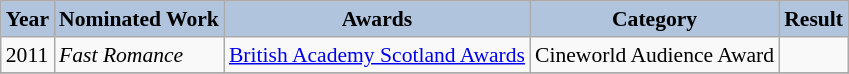<table class="wikitable" style="font-size:90%">
<tr style="text-align:center;">
<th style="background:#B0C4DE;">Year</th>
<th style="background:#B0C4DE;">Nominated Work</th>
<th style="background:#B0C4DE;">Awards</th>
<th style="background:#B0C4DE;">Category</th>
<th style="background:#B0C4DE;">Result</th>
</tr>
<tr>
<td>2011</td>
<td><em>Fast Romance</em></td>
<td><a href='#'>British Academy Scotland Awards</a></td>
<td>Cineworld Audience Award</td>
<td></td>
</tr>
<tr>
</tr>
</table>
